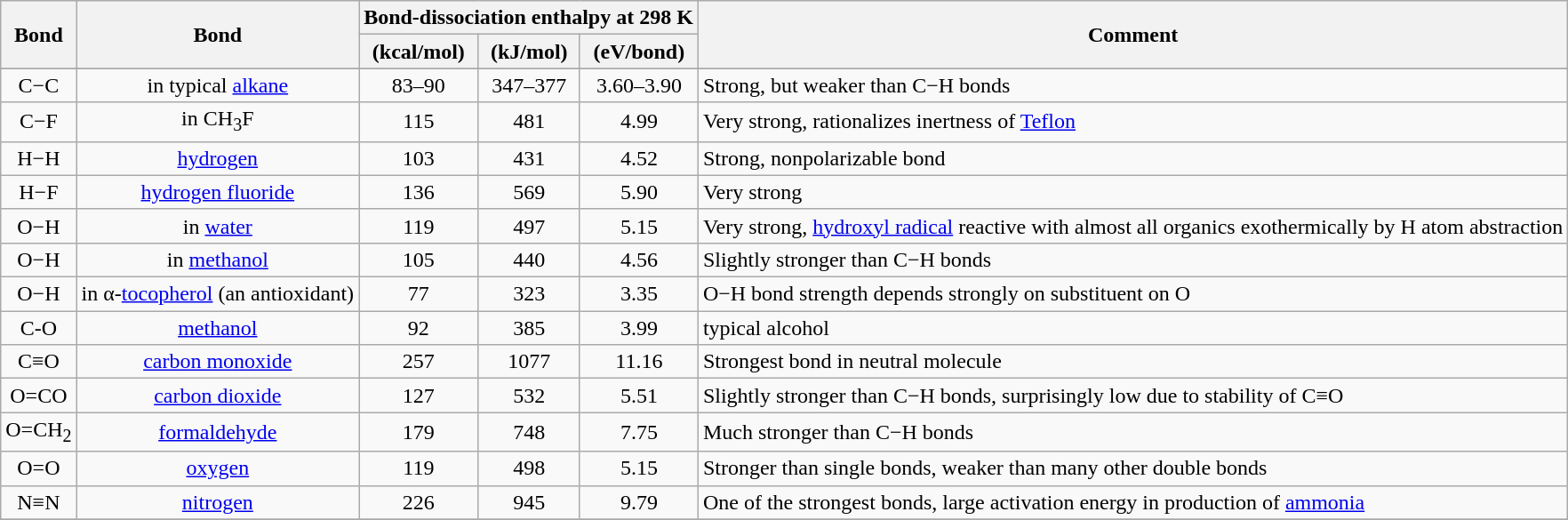<table class="wikitable sortable" style="text-align:center">
<tr>
<th rowspan="2">Bond</th>
<th rowspan="2">Bond</th>
<th colspan="3">Bond-dissociation enthalpy at 298 K</th>
<th rowspan="2">Comment</th>
</tr>
<tr>
<th>(kcal/mol)</th>
<th>(kJ/mol)</th>
<th>(eV/bond)</th>
</tr>
<tr>
</tr>
<tr>
<td>C−C</td>
<td>in typical <a href='#'>alkane</a></td>
<td>83–90</td>
<td>347–377</td>
<td>3.60–3.90</td>
<td style="text-align: left">Strong, but weaker than C−H bonds</td>
</tr>
<tr>
<td>C−F</td>
<td>in CH<sub>3</sub>F</td>
<td>115</td>
<td>481</td>
<td>4.99</td>
<td style="text-align: left">Very strong, rationalizes inertness of <a href='#'>Teflon</a></td>
</tr>
<tr>
<td>H−H</td>
<td><a href='#'>hydrogen</a></td>
<td>103</td>
<td>431</td>
<td>4.52</td>
<td style="text-align: left">Strong, nonpolarizable bond</td>
</tr>
<tr>
<td>H−F</td>
<td><a href='#'>hydrogen fluoride</a></td>
<td>136</td>
<td>569</td>
<td>5.90</td>
<td style="text-align: left">Very strong</td>
</tr>
<tr>
<td>O−H</td>
<td>in <a href='#'>water</a></td>
<td>119</td>
<td>497</td>
<td>5.15</td>
<td style="text-align: left">Very strong, <a href='#'>hydroxyl radical</a> reactive with almost all organics exothermically by H atom abstraction</td>
</tr>
<tr>
<td>O−H</td>
<td>in <a href='#'>methanol</a></td>
<td>105</td>
<td>440</td>
<td>4.56</td>
<td style="text-align: left">Slightly stronger than C−H bonds</td>
</tr>
<tr>
<td>O−H</td>
<td>in α-<a href='#'>tocopherol</a> (an antioxidant)</td>
<td>77</td>
<td>323</td>
<td>3.35</td>
<td style="text-align: left">O−H bond strength depends strongly on substituent on O</td>
</tr>
<tr>
<td>C-O</td>
<td><a href='#'>methanol</a></td>
<td>92</td>
<td>385</td>
<td>3.99</td>
<td style="text-align: left">typical alcohol</td>
</tr>
<tr>
<td>C≡O</td>
<td><a href='#'>carbon monoxide</a></td>
<td>257</td>
<td>1077</td>
<td>11.16</td>
<td style="text-align: left">Strongest bond in neutral molecule</td>
</tr>
<tr>
<td>O=CO</td>
<td><a href='#'>carbon dioxide</a></td>
<td>127</td>
<td>532</td>
<td>5.51</td>
<td style="text-align: left">Slightly stronger than C−H bonds, surprisingly low due to stability of C≡O</td>
</tr>
<tr>
<td>O=CH<sub>2</sub></td>
<td><a href='#'>formaldehyde</a></td>
<td>179</td>
<td>748</td>
<td>7.75</td>
<td style="text-align: left">Much stronger than C−H bonds</td>
</tr>
<tr>
<td>O=O</td>
<td><a href='#'>oxygen</a></td>
<td>119</td>
<td>498</td>
<td>5.15</td>
<td style="text-align: left">Stronger than single bonds, weaker than many other double bonds</td>
</tr>
<tr>
<td>N≡N</td>
<td><a href='#'>nitrogen</a></td>
<td>226</td>
<td>945</td>
<td>9.79</td>
<td style="text-align: left">One of the strongest bonds, large activation energy in production of <a href='#'>ammonia</a></td>
</tr>
<tr>
</tr>
</table>
